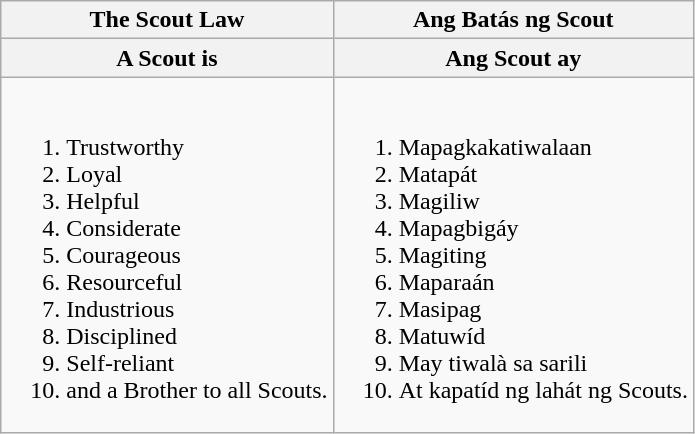<table class="wikitable">
<tr>
<th>The Scout Law</th>
<th>Ang Batás ng Scout</th>
</tr>
<tr>
<th>A Scout is</th>
<th>Ang Scout ay</th>
</tr>
<tr>
<td><br><ol><li>Trustworthy</li><li>Loyal</li><li>Helpful</li><li>Considerate</li><li>Courageous</li><li>Resourceful</li><li>Industrious</li><li>Disciplined</li><li>Self-reliant</li><li>and a Brother to all Scouts.</li></ol></td>
<td><br><ol><li>Mapagkakatiwalaan</li><li>Matapát</li><li>Magiliw</li><li>Mapagbigáy</li><li>Magiting</li><li>Maparaán</li><li>Masipag</li><li>Matuwíd</li><li>May tiwalà sa sarili</li><li>At kapatíd ng lahát ng Scouts.</li></ol></td>
</tr>
</table>
